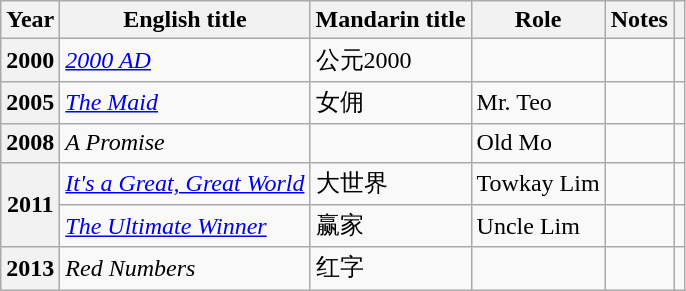<table class="wikitable sortable plainrowheaders">
<tr>
<th scope="col">Year</th>
<th scope="col">English title</th>
<th scope="col">Mandarin title</th>
<th scope="col">Role</th>
<th scope="col" class="unsortable">Notes</th>
<th scope="col" class="unsortable"></th>
</tr>
<tr>
<th scope="row">2000</th>
<td><em><a href='#'>2000 AD</a></em></td>
<td>公元2000</td>
<td></td>
<td></td>
<td></td>
</tr>
<tr>
<th scope="row">2005</th>
<td><em><a href='#'>The Maid</a></em></td>
<td>女佣</td>
<td>Mr. Teo</td>
<td></td>
<td></td>
</tr>
<tr>
<th scope="row">2008</th>
<td><em>A Promise</em></td>
<td></td>
<td>Old Mo</td>
<td></td>
<td></td>
</tr>
<tr>
<th scope="row" rowspan="2">2011</th>
<td><em><a href='#'>It's a Great, Great World</a></em></td>
<td>大世界</td>
<td>Towkay Lim</td>
<td></td>
<td></td>
</tr>
<tr>
<td><em><a href='#'>The Ultimate Winner</a></em></td>
<td>赢家</td>
<td>Uncle Lim</td>
<td></td>
<td></td>
</tr>
<tr>
<th scope="row">2013</th>
<td><em>Red Numbers</em></td>
<td>红字</td>
<td></td>
<td></td>
<td></td>
</tr>
</table>
